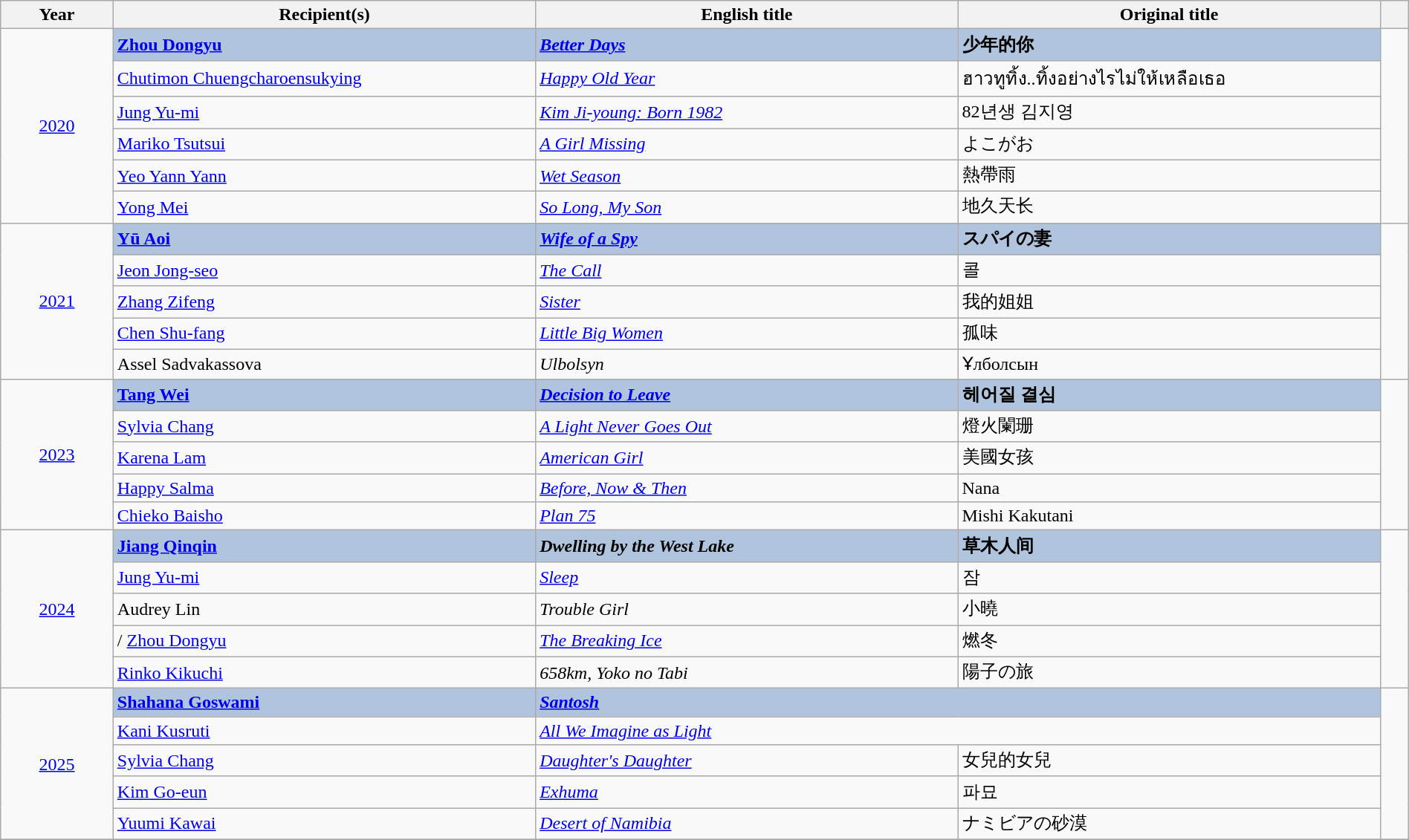<table class="wikitable" width="100%" cellpadding="5">
<tr>
<th width="8%">Year</th>
<th width="30%">Recipient(s)</th>
<th width="30%">English title</th>
<th width="30%">Original title</th>
<th width="2%"></th>
</tr>
<tr>
<td rowspan="6" style="text-align:center;"><a href='#'>2020</a></td>
<td style="background:#B0C4DE;"> <strong><a href='#'>Zhou Dongyu</a></strong></td>
<td style="background:#B0C4DE;"><strong><em><a href='#'>Better Days</a></em></strong></td>
<td style="background:#B0C4DE;"><strong>少年的你</strong></td>
<td rowspan="6"><br></td>
</tr>
<tr>
<td> <a href='#'>Chutimon Chuengcharoensukying</a></td>
<td><em><a href='#'>Happy Old Year</a></em></td>
<td>ฮาวทูทิ้ง..ทิ้งอย่างไรไม่ให้เหลือเธอ</td>
</tr>
<tr>
<td> <a href='#'>Jung Yu-mi</a></td>
<td><em><a href='#'>Kim Ji-young: Born 1982</a></em></td>
<td>82년생 김지영</td>
</tr>
<tr>
<td> <a href='#'>Mariko Tsutsui</a></td>
<td><em><a href='#'>A Girl Missing</a></em></td>
<td>よこがお</td>
</tr>
<tr>
<td> <a href='#'>Yeo Yann Yann</a></td>
<td><em><a href='#'>Wet Season</a></em></td>
<td>熱帶雨</td>
</tr>
<tr>
<td> <a href='#'>Yong Mei</a></td>
<td><em><a href='#'>So Long, My Son</a></em></td>
<td>地久天长</td>
</tr>
<tr>
<td rowspan="5" style="text-align:center;"><a href='#'>2021</a></td>
<td style="background:#B0C4DE;"> <strong><a href='#'>Yū Aoi</a></strong></td>
<td style="background:#B0C4DE;"><strong><em><a href='#'>Wife of a Spy</a></em></strong></td>
<td style="background:#B0C4DE;"><strong>スパイの妻</strong></td>
<td rowspan="5"><br></td>
</tr>
<tr>
<td> <a href='#'>Jeon Jong-seo</a></td>
<td><em><a href='#'>The Call</a></em></td>
<td>콜</td>
</tr>
<tr>
<td> <a href='#'>Zhang Zifeng</a></td>
<td><em><a href='#'>Sister</a></em></td>
<td>我的姐姐</td>
</tr>
<tr>
<td> <a href='#'>Chen Shu-fang</a></td>
<td><em><a href='#'>Little Big Women</a></em></td>
<td>孤味</td>
</tr>
<tr>
<td> Assel Sadvakassova</td>
<td><em>Ulbolsyn</em></td>
<td>Ұлболсын</td>
</tr>
<tr>
<td rowspan="5" style="text-align:center;"><a href='#'>2023</a></td>
<td style="background:#B0C4DE;"> <strong><a href='#'>Tang Wei</a></strong></td>
<td style="background:#B0C4DE;"><strong><em><a href='#'>Decision to Leave</a></em></strong></td>
<td style="background:#B0C4DE;"><strong>헤어질 결심</strong></td>
<td rowspan="5"><br></td>
</tr>
<tr>
<td> <a href='#'>Sylvia Chang</a></td>
<td><em><a href='#'>A Light Never Goes Out</a></em></td>
<td>燈火闌珊</td>
</tr>
<tr>
<td> <a href='#'>Karena Lam</a></td>
<td><em><a href='#'>American Girl</a></em></td>
<td>美國女孩</td>
</tr>
<tr>
<td> <a href='#'>Happy Salma</a></td>
<td><em><a href='#'>Before, Now & Then</a></em></td>
<td>Nana</td>
</tr>
<tr>
<td> <a href='#'>Chieko Baisho</a></td>
<td><em><a href='#'>Plan 75</a></em></td>
<td>Mishi Kakutani</td>
</tr>
<tr>
<td rowspan="5" style="text-align:center;"><a href='#'>2024</a></td>
<td style="background:#B0C4DE;"> <strong><a href='#'>Jiang Qinqin</a></strong></td>
<td style="background:#B0C4DE;"><strong><em>Dwelling by the West Lake</em></strong></td>
<td style="background:#B0C4DE;"><strong>草木人间</strong></td>
<td rowspan="5"></td>
</tr>
<tr>
<td> <a href='#'>Jung Yu-mi</a></td>
<td><em><a href='#'>Sleep</a></em></td>
<td>잠</td>
</tr>
<tr>
<td> Audrey Lin</td>
<td><em>Trouble Girl</em></td>
<td>小曉</td>
</tr>
<tr>
<td>/ <a href='#'>Zhou Dongyu</a></td>
<td><em><a href='#'>The Breaking Ice</a></em></td>
<td>燃冬</td>
</tr>
<tr>
<td> <a href='#'>Rinko Kikuchi</a></td>
<td><em>658km, Yoko no Tabi</em></td>
<td>陽子の旅</td>
</tr>
<tr>
<td rowspan="5" style="text-align:center;"><a href='#'>2025</a></td>
<td style="background:#B0C4DE;"> <strong><a href='#'>Shahana Goswami</a></strong></td>
<td colspan="2" style="background:#B0C4DE;"><strong><em><a href='#'>Santosh</a></em></strong></td>
<td rowspan="5"></td>
</tr>
<tr>
<td> <a href='#'>Kani Kusruti</a></td>
<td colspan="2"><em><a href='#'>All We Imagine as Light</a></em></td>
</tr>
<tr>
<td> <a href='#'>Sylvia Chang</a></td>
<td><em><a href='#'>Daughter's Daughter</a></em></td>
<td>女兒的女兒</td>
</tr>
<tr>
<td> <a href='#'>Kim Go-eun</a></td>
<td><em><a href='#'>Exhuma</a></em></td>
<td>파묘</td>
</tr>
<tr>
<td> <a href='#'>Yuumi Kawai</a></td>
<td><em><a href='#'>Desert of Namibia</a></em></td>
<td>ナミビアの砂漠</td>
</tr>
<tr>
</tr>
</table>
